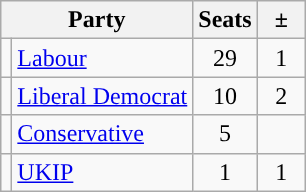<table class="sortable wikitable">
<tr>
<th colspan="2">Party</th>
<th>Seats</th>
<th>  ±  </th>
</tr>
<tr>
<td style="background-color: "></td>
<td><a href='#'>Labour</a></td>
<td align="center">29</td>
<td align="center">1</td>
</tr>
<tr>
<td style="background-color: "></td>
<td><a href='#'>Liberal Democrat</a></td>
<td align="center">10</td>
<td align="center">2</td>
</tr>
<tr>
<td style="background-color: "></td>
<td><a href='#'>Conservative</a></td>
<td align="center">5</td>
<td align="center"></td>
</tr>
<tr>
<td style="background-color: "></td>
<td><a href='#'>UKIP</a></td>
<td align="center">1</td>
<td align="center">1</td>
</tr>
</table>
